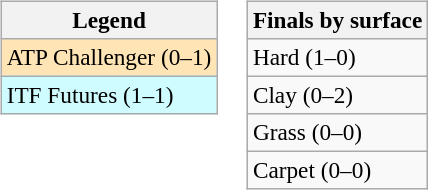<table>
<tr valign=top>
<td><br><table class=wikitable style=font-size:97%>
<tr>
<th>Legend</th>
</tr>
<tr bgcolor=moccasin>
<td>ATP Challenger (0–1)</td>
</tr>
<tr bgcolor=cffcff>
<td>ITF Futures (1–1)</td>
</tr>
</table>
</td>
<td><br><table class=wikitable style=font-size:97%>
<tr>
<th>Finals by surface</th>
</tr>
<tr>
<td>Hard (1–0)</td>
</tr>
<tr>
<td>Clay (0–2)</td>
</tr>
<tr>
<td>Grass (0–0)</td>
</tr>
<tr>
<td>Carpet (0–0)</td>
</tr>
</table>
</td>
</tr>
</table>
